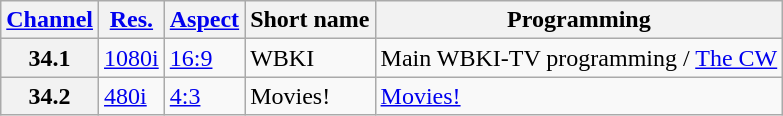<table class="wikitable">
<tr>
<th><a href='#'>Channel</a></th>
<th><a href='#'>Res.</a></th>
<th><a href='#'>Aspect</a></th>
<th>Short name</th>
<th>Programming</th>
</tr>
<tr>
<th scope = "row">34.1</th>
<td><a href='#'>1080i</a></td>
<td><a href='#'>16:9</a></td>
<td>WBKI</td>
<td>Main WBKI-TV programming / <a href='#'>The CW</a></td>
</tr>
<tr>
<th scope = "row">34.2</th>
<td><a href='#'>480i</a></td>
<td><a href='#'>4:3</a></td>
<td>Movies!</td>
<td><a href='#'>Movies!</a></td>
</tr>
</table>
